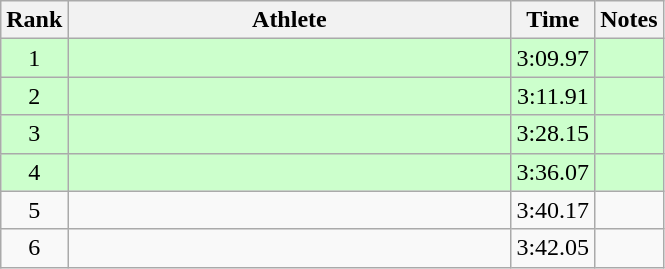<table class="wikitable" style="text-align:center">
<tr>
<th>Rank</th>
<th Style="width:18em">Athlete</th>
<th>Time</th>
<th>Notes</th>
</tr>
<tr style="background:#cfc">
<td>1</td>
<td style="text-align:left"></td>
<td>3:09.97</td>
<td></td>
</tr>
<tr style="background:#cfc">
<td>2</td>
<td style="text-align:left"></td>
<td>3:11.91</td>
<td></td>
</tr>
<tr style="background:#cfc">
<td>3</td>
<td style="text-align:left"></td>
<td>3:28.15</td>
<td></td>
</tr>
<tr style="background:#cfc">
<td>4</td>
<td style="text-align:left"></td>
<td>3:36.07</td>
<td></td>
</tr>
<tr>
<td>5</td>
<td style="text-align:left"></td>
<td>3:40.17</td>
<td></td>
</tr>
<tr>
<td>6</td>
<td style="text-align:left"></td>
<td>3:42.05</td>
<td></td>
</tr>
</table>
